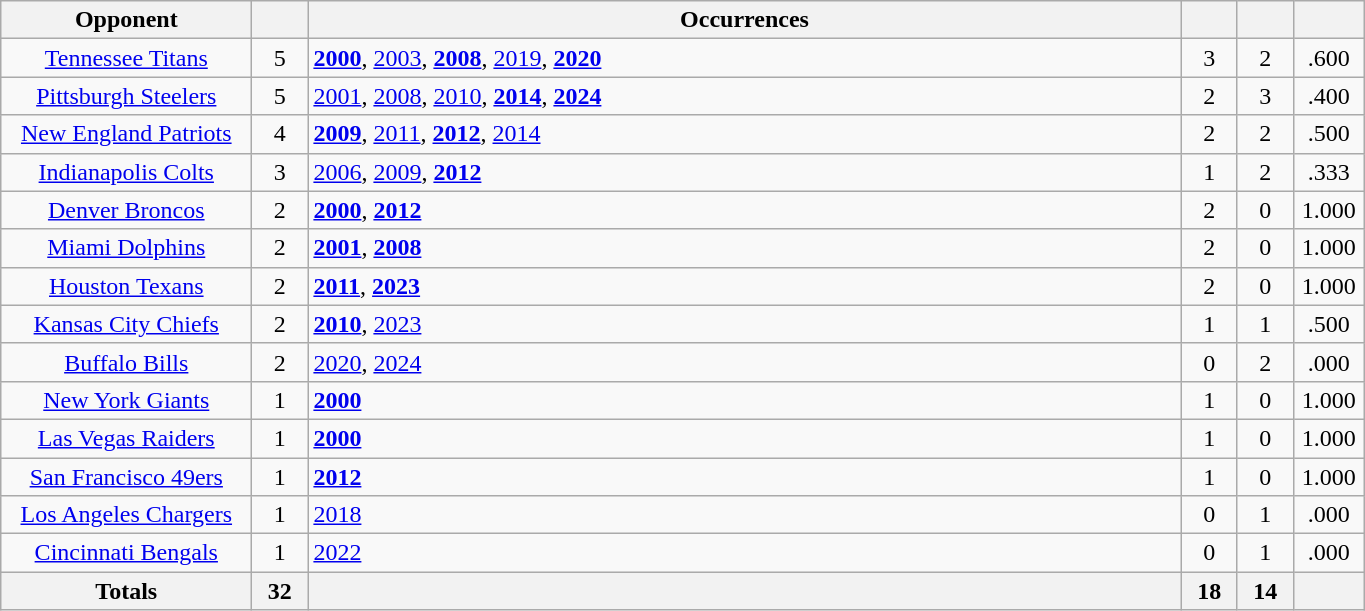<table class="wikitable sortable" style="text-align:center; width: 72%">
<tr>
<th width="160">Opponent</th>
<th width="30"></th>
<th>Occurrences</th>
<th width="30"></th>
<th width="30"></th>
<th width="40"></th>
</tr>
<tr>
<td><a href='#'>Tennessee Titans</a></td>
<td>5</td>
<td style="text-align:left"><strong><a href='#'>2000</a></strong>, <a href='#'>2003</a>, <strong><a href='#'>2008</a></strong>, <a href='#'>2019</a>, <a href='#'><strong>2020</strong></a></td>
<td>3</td>
<td>2</td>
<td>.600</td>
</tr>
<tr>
<td><a href='#'>Pittsburgh Steelers</a></td>
<td>5</td>
<td align=left><a href='#'>2001</a>, <a href='#'>2008</a>, <a href='#'>2010</a>, <strong><a href='#'>2014</a></strong>, <strong><a href='#'>2024</a></strong></td>
<td>2</td>
<td>3</td>
<td>.400</td>
</tr>
<tr>
<td><a href='#'>New England Patriots</a></td>
<td>4</td>
<td align=left><strong><a href='#'>2009</a></strong>, <a href='#'>2011</a>, <strong><a href='#'>2012</a></strong>, <a href='#'>2014</a></td>
<td>2</td>
<td>2</td>
<td>.500</td>
</tr>
<tr>
<td><a href='#'>Indianapolis Colts</a></td>
<td>3</td>
<td align=left><a href='#'>2006</a>, <a href='#'>2009</a>, <strong><a href='#'>2012</a></strong></td>
<td>1</td>
<td>2</td>
<td>.333</td>
</tr>
<tr>
<td><a href='#'>Denver Broncos</a></td>
<td>2</td>
<td align=left><strong><a href='#'>2000</a></strong>, <strong><a href='#'>2012</a></strong></td>
<td>2</td>
<td>0</td>
<td>1.000</td>
</tr>
<tr>
<td><a href='#'>Miami Dolphins</a></td>
<td>2</td>
<td align=left><strong><a href='#'>2001</a></strong>, <strong><a href='#'>2008</a></strong></td>
<td>2</td>
<td>0</td>
<td>1.000</td>
</tr>
<tr>
<td><a href='#'>Houston Texans</a></td>
<td>2</td>
<td align=left><strong><a href='#'>2011</a></strong>, <strong><a href='#'>2023</a></strong></td>
<td>2</td>
<td>0</td>
<td>1.000</td>
</tr>
<tr>
<td><a href='#'>Kansas City Chiefs</a></td>
<td>2</td>
<td align=left><strong><a href='#'>2010</a></strong>, <a href='#'>2023</a></td>
<td>1</td>
<td>1</td>
<td>.500</td>
</tr>
<tr>
<td><a href='#'>Buffalo Bills</a></td>
<td>2</td>
<td style="text-align:left"><a href='#'>2020</a>, <a href='#'>2024</a></td>
<td>0</td>
<td>2</td>
<td>.000</td>
</tr>
<tr>
<td><a href='#'>New York Giants</a></td>
<td>1</td>
<td align=left><strong><a href='#'>2000</a></strong></td>
<td>1</td>
<td>0</td>
<td>1.000</td>
</tr>
<tr>
<td><a href='#'>Las Vegas Raiders</a></td>
<td>1</td>
<td align=left><strong><a href='#'>2000</a></strong></td>
<td>1</td>
<td>0</td>
<td>1.000</td>
</tr>
<tr>
<td><a href='#'>San Francisco 49ers</a></td>
<td>1</td>
<td align=left><strong><a href='#'>2012</a></strong></td>
<td>1</td>
<td>0</td>
<td>1.000</td>
</tr>
<tr>
<td><a href='#'>Los Angeles Chargers</a></td>
<td>1</td>
<td align=left><a href='#'>2018</a></td>
<td>0</td>
<td>1</td>
<td>.000</td>
</tr>
<tr>
<td><a href='#'>Cincinnati Bengals</a></td>
<td>1</td>
<td align=left><a href='#'>2022</a></td>
<td>0</td>
<td>1</td>
<td>.000</td>
</tr>
<tr>
<th>Totals</th>
<th>32</th>
<th></th>
<th>18</th>
<th>14</th>
<th></th>
</tr>
</table>
